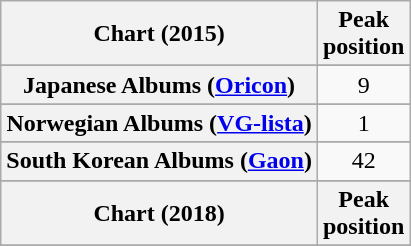<table class="wikitable sortable plainrowheaders" style="text-align:center">
<tr>
<th scope="col">Chart (2015)</th>
<th scope="col">Peak<br>position</th>
</tr>
<tr>
</tr>
<tr>
</tr>
<tr>
</tr>
<tr>
</tr>
<tr>
</tr>
<tr>
</tr>
<tr>
</tr>
<tr>
</tr>
<tr>
</tr>
<tr>
</tr>
<tr>
</tr>
<tr>
</tr>
<tr>
</tr>
<tr>
</tr>
<tr>
<th scope="row">Japanese Albums (<a href='#'>Oricon</a>)</th>
<td style="text-align:center;">9</td>
</tr>
<tr>
</tr>
<tr>
<th scope="row">Norwegian Albums (<a href='#'>VG-lista</a>)</th>
<td>1</td>
</tr>
<tr>
</tr>
<tr>
<th scope="row">South Korean Albums (<a href='#'>Gaon</a>)</th>
<td>42</td>
</tr>
<tr>
</tr>
<tr>
</tr>
<tr>
</tr>
<tr>
</tr>
<tr>
</tr>
<tr>
</tr>
<tr>
</tr>
<tr>
</tr>
<tr>
<th scope="col">Chart (2018)</th>
<th scope="col">Peak<br>position</th>
</tr>
<tr>
</tr>
<tr>
</tr>
</table>
